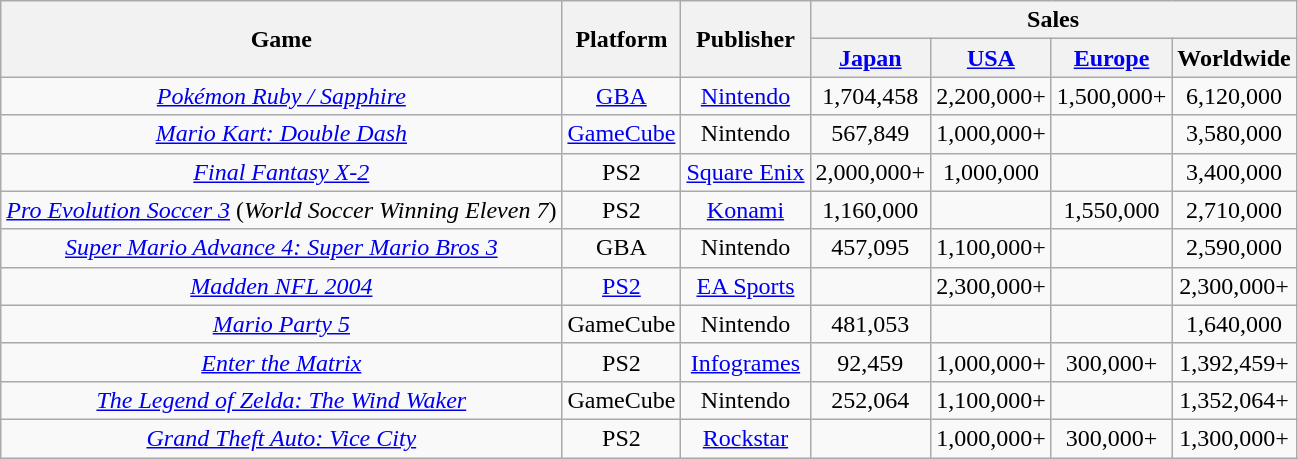<table class="wikitable sortable" style="text-align:center">
<tr>
<th rowspan="2">Game</th>
<th rowspan="2">Platform</th>
<th rowspan="2">Publisher</th>
<th colspan="4">Sales</th>
</tr>
<tr>
<th><a href='#'>Japan</a></th>
<th><a href='#'>USA</a></th>
<th><a href='#'>Europe</a></th>
<th>Worldwide</th>
</tr>
<tr>
<td><em><a href='#'>Pokémon Ruby / Sapphire</a></em></td>
<td><a href='#'>GBA</a></td>
<td><a href='#'>Nintendo</a></td>
<td>1,704,458</td>
<td>2,200,000+</td>
<td>1,500,000+</td>
<td>6,120,000</td>
</tr>
<tr>
<td><em><a href='#'>Mario Kart: Double Dash</a></em></td>
<td><a href='#'>GameCube</a></td>
<td>Nintendo</td>
<td>567,849</td>
<td>1,000,000+</td>
<td></td>
<td>3,580,000</td>
</tr>
<tr>
<td><em><a href='#'>Final Fantasy X-2</a></em></td>
<td>PS2</td>
<td><a href='#'>Square Enix</a></td>
<td>2,000,000+</td>
<td>1,000,000</td>
<td></td>
<td>3,400,000</td>
</tr>
<tr>
<td><em><a href='#'>Pro Evolution Soccer 3</a></em> (<em>World Soccer Winning Eleven 7</em>)</td>
<td>PS2</td>
<td><a href='#'>Konami</a></td>
<td>1,160,000</td>
<td></td>
<td>1,550,000</td>
<td>2,710,000</td>
</tr>
<tr>
<td><em><a href='#'>Super Mario Advance 4: Super Mario Bros 3</a></em></td>
<td>GBA</td>
<td>Nintendo</td>
<td>457,095</td>
<td>1,100,000+</td>
<td></td>
<td>2,590,000</td>
</tr>
<tr>
<td><em><a href='#'>Madden NFL 2004</a></em></td>
<td><a href='#'>PS2</a></td>
<td><a href='#'>EA Sports</a></td>
<td></td>
<td>2,300,000+</td>
<td></td>
<td>2,300,000+</td>
</tr>
<tr>
<td><em><a href='#'>Mario Party 5</a></em></td>
<td>GameCube</td>
<td>Nintendo</td>
<td>481,053</td>
<td></td>
<td></td>
<td>1,640,000</td>
</tr>
<tr>
<td><em><a href='#'>Enter the Matrix</a></em></td>
<td>PS2</td>
<td><a href='#'>Infogrames</a></td>
<td>92,459</td>
<td>1,000,000+</td>
<td>300,000+</td>
<td>1,392,459+</td>
</tr>
<tr>
<td><em><a href='#'>The Legend of Zelda: The Wind Waker</a></em></td>
<td>GameCube</td>
<td>Nintendo</td>
<td>252,064</td>
<td>1,100,000+</td>
<td></td>
<td>1,352,064+</td>
</tr>
<tr>
<td><em><a href='#'>Grand Theft Auto: Vice City</a></em></td>
<td>PS2</td>
<td><a href='#'>Rockstar</a></td>
<td></td>
<td>1,000,000+</td>
<td>300,000+</td>
<td>1,300,000+</td>
</tr>
</table>
